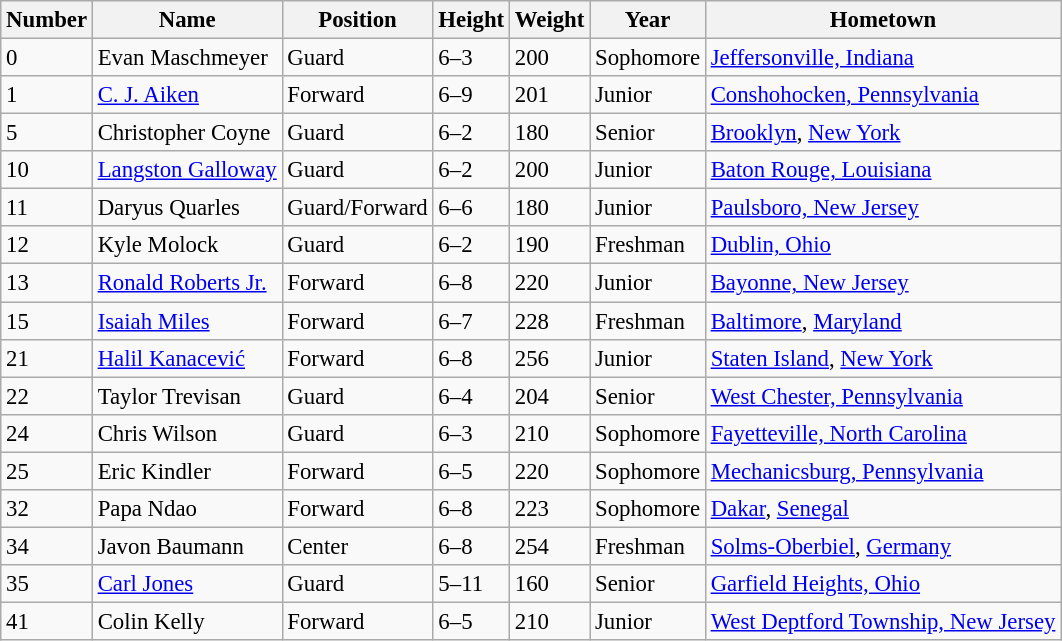<table class="wikitable" style="font-size: 95%;">
<tr>
<th>Number</th>
<th>Name</th>
<th>Position</th>
<th>Height</th>
<th>Weight</th>
<th>Year</th>
<th>Hometown</th>
</tr>
<tr>
<td>0</td>
<td>Evan Maschmeyer</td>
<td>Guard</td>
<td>6–3</td>
<td>200</td>
<td>Sophomore</td>
<td><a href='#'>Jeffersonville, Indiana</a></td>
</tr>
<tr>
<td>1</td>
<td><a href='#'>C. J. Aiken</a></td>
<td>Forward</td>
<td>6–9</td>
<td>201</td>
<td>Junior</td>
<td><a href='#'>Conshohocken, Pennsylvania</a></td>
</tr>
<tr>
<td>5</td>
<td>Christopher Coyne</td>
<td>Guard</td>
<td>6–2</td>
<td>180</td>
<td>Senior</td>
<td><a href='#'>Brooklyn</a>, <a href='#'>New York</a></td>
</tr>
<tr>
<td>10</td>
<td><a href='#'>Langston Galloway</a></td>
<td>Guard</td>
<td>6–2</td>
<td>200</td>
<td>Junior</td>
<td><a href='#'>Baton Rouge, Louisiana</a></td>
</tr>
<tr>
<td>11</td>
<td>Daryus Quarles</td>
<td>Guard/Forward</td>
<td>6–6</td>
<td>180</td>
<td>Junior</td>
<td><a href='#'>Paulsboro, New Jersey</a></td>
</tr>
<tr>
<td>12</td>
<td>Kyle Molock</td>
<td>Guard</td>
<td>6–2</td>
<td>190</td>
<td>Freshman</td>
<td><a href='#'>Dublin, Ohio</a></td>
</tr>
<tr>
<td>13</td>
<td><a href='#'>Ronald Roberts Jr.</a></td>
<td>Forward</td>
<td>6–8</td>
<td>220</td>
<td>Junior</td>
<td><a href='#'>Bayonne, New Jersey</a></td>
</tr>
<tr>
<td>15</td>
<td><a href='#'>Isaiah Miles</a></td>
<td>Forward</td>
<td>6–7</td>
<td>228</td>
<td>Freshman</td>
<td><a href='#'>Baltimore</a>, <a href='#'>Maryland</a></td>
</tr>
<tr>
<td>21</td>
<td><a href='#'>Halil Kanacević</a></td>
<td>Forward</td>
<td>6–8</td>
<td>256</td>
<td>Junior</td>
<td><a href='#'>Staten Island</a>, <a href='#'>New York</a></td>
</tr>
<tr>
<td>22</td>
<td>Taylor Trevisan</td>
<td>Guard</td>
<td>6–4</td>
<td>204</td>
<td>Senior</td>
<td><a href='#'>West Chester, Pennsylvania</a></td>
</tr>
<tr>
<td>24</td>
<td>Chris Wilson</td>
<td>Guard</td>
<td>6–3</td>
<td>210</td>
<td>Sophomore</td>
<td><a href='#'>Fayetteville, North Carolina</a></td>
</tr>
<tr>
<td>25</td>
<td>Eric Kindler</td>
<td>Forward</td>
<td>6–5</td>
<td>220</td>
<td>Sophomore</td>
<td><a href='#'>Mechanicsburg, Pennsylvania</a></td>
</tr>
<tr>
<td>32</td>
<td>Papa Ndao</td>
<td>Forward</td>
<td>6–8</td>
<td>223</td>
<td>Sophomore</td>
<td><a href='#'>Dakar</a>, <a href='#'>Senegal</a></td>
</tr>
<tr>
<td>34</td>
<td>Javon Baumann</td>
<td>Center</td>
<td>6–8</td>
<td>254</td>
<td>Freshman</td>
<td><a href='#'>Solms-Oberbiel</a>, <a href='#'>Germany</a></td>
</tr>
<tr>
<td>35</td>
<td><a href='#'>Carl Jones</a></td>
<td>Guard</td>
<td>5–11</td>
<td>160</td>
<td>Senior</td>
<td><a href='#'>Garfield Heights, Ohio</a></td>
</tr>
<tr>
<td>41</td>
<td>Colin Kelly</td>
<td>Forward</td>
<td>6–5</td>
<td>210</td>
<td>Junior</td>
<td><a href='#'>West Deptford Township, New Jersey</a></td>
</tr>
</table>
